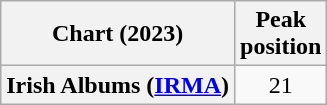<table class="wikitable sortable plainrowheaders" style="text-align:center;">
<tr>
<th scope="col">Chart (2023)</th>
<th scope="col">Peak<br>position</th>
</tr>
<tr>
<th scope="row">Irish Albums (<a href='#'>IRMA</a>)</th>
<td align="center">21</td>
</tr>
</table>
